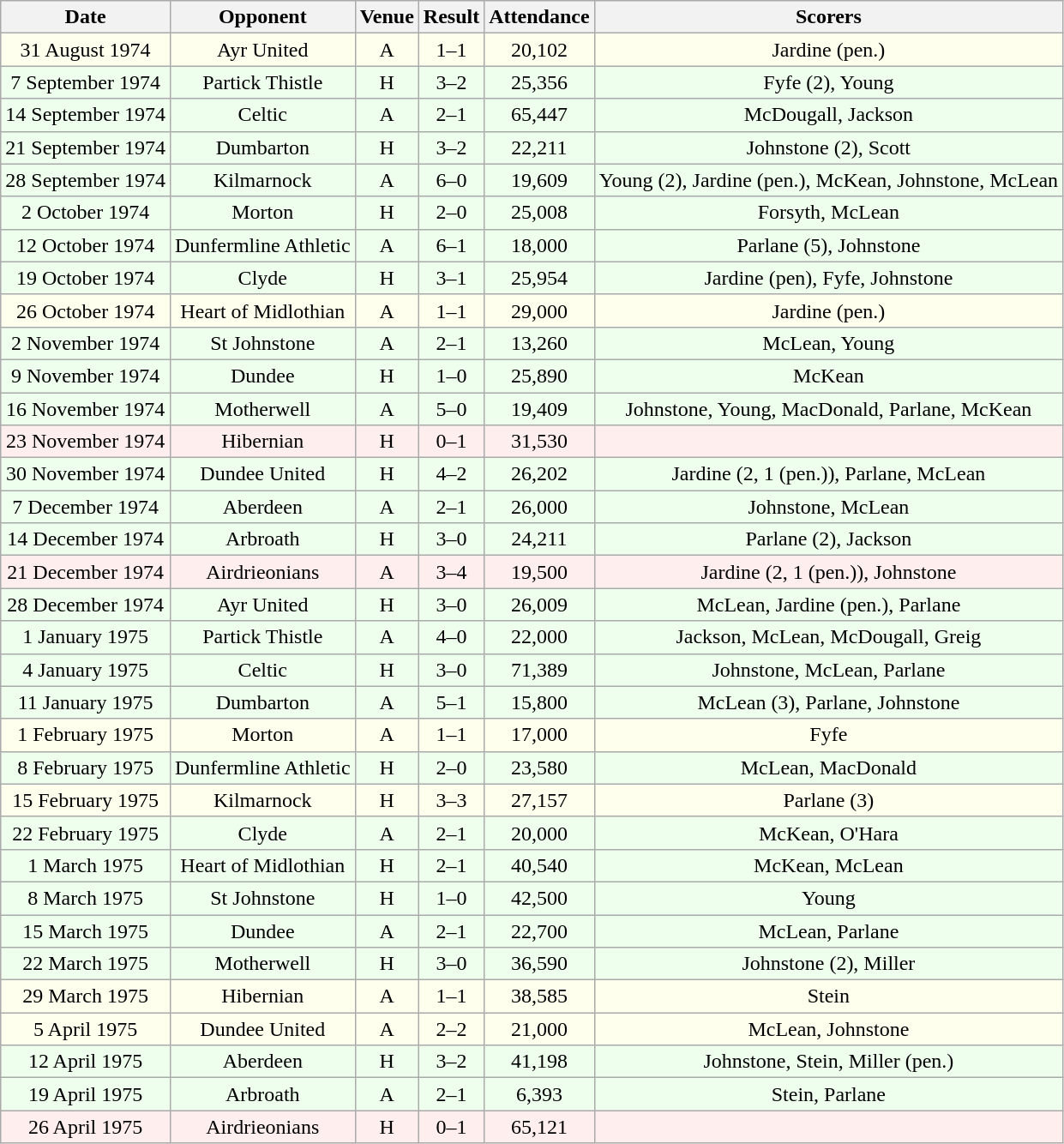<table class="wikitable sortable" style="text-align:center;">
<tr>
<th>Date</th>
<th>Opponent</th>
<th>Venue</th>
<th>Result</th>
<th>Attendance</th>
<th>Scorers</th>
</tr>
<tr style="background:#ffe;">
<td>31 August 1974</td>
<td>Ayr United</td>
<td>A</td>
<td>1–1</td>
<td>20,102</td>
<td>Jardine (pen.)</td>
</tr>
<tr style="background:#efe;">
<td>7 September 1974</td>
<td>Partick Thistle</td>
<td>H</td>
<td>3–2</td>
<td>25,356</td>
<td>Fyfe (2), Young</td>
</tr>
<tr style="background:#efe;">
<td>14 September 1974</td>
<td>Celtic</td>
<td>A</td>
<td>2–1</td>
<td>65,447</td>
<td>McDougall, Jackson</td>
</tr>
<tr style="background:#efe;">
<td>21 September 1974</td>
<td>Dumbarton</td>
<td>H</td>
<td>3–2</td>
<td>22,211</td>
<td>Johnstone (2), Scott</td>
</tr>
<tr style="background:#efe;">
<td>28 September 1974</td>
<td>Kilmarnock</td>
<td>A</td>
<td>6–0</td>
<td>19,609</td>
<td>Young (2), Jardine (pen.), McKean, Johnstone, McLean</td>
</tr>
<tr style="background:#efe;">
<td>2 October 1974</td>
<td>Morton</td>
<td>H</td>
<td>2–0</td>
<td>25,008</td>
<td>Forsyth, McLean</td>
</tr>
<tr style="background:#efe;">
<td>12 October 1974</td>
<td>Dunfermline Athletic</td>
<td>A</td>
<td>6–1</td>
<td>18,000</td>
<td>Parlane (5), Johnstone</td>
</tr>
<tr style="background:#efe;">
<td>19 October 1974</td>
<td>Clyde</td>
<td>H</td>
<td>3–1</td>
<td>25,954</td>
<td>Jardine (pen), Fyfe, Johnstone</td>
</tr>
<tr style="background:#ffe;">
<td>26 October 1974</td>
<td>Heart of Midlothian</td>
<td>A</td>
<td>1–1</td>
<td>29,000</td>
<td>Jardine (pen.)</td>
</tr>
<tr style="background:#efe;">
<td>2 November 1974</td>
<td>St Johnstone</td>
<td>A</td>
<td>2–1</td>
<td>13,260</td>
<td>McLean, Young</td>
</tr>
<tr style="background:#efe;">
<td>9 November 1974</td>
<td>Dundee</td>
<td>H</td>
<td>1–0</td>
<td>25,890</td>
<td>McKean</td>
</tr>
<tr style="background:#efe;">
<td>16 November 1974</td>
<td>Motherwell</td>
<td>A</td>
<td>5–0</td>
<td>19,409</td>
<td>Johnstone, Young, MacDonald, Parlane, McKean</td>
</tr>
<tr style="background:#fee;">
<td>23 November 1974</td>
<td>Hibernian</td>
<td>H</td>
<td>0–1</td>
<td>31,530</td>
<td></td>
</tr>
<tr style="background:#efe;">
<td>30 November 1974</td>
<td>Dundee United</td>
<td>H</td>
<td>4–2</td>
<td>26,202</td>
<td>Jardine (2, 1 (pen.)), Parlane, McLean</td>
</tr>
<tr style="background:#efe;">
<td>7 December 1974</td>
<td>Aberdeen</td>
<td>A</td>
<td>2–1</td>
<td>26,000</td>
<td>Johnstone, McLean</td>
</tr>
<tr style="background:#efe;">
<td>14 December 1974</td>
<td>Arbroath</td>
<td>H</td>
<td>3–0</td>
<td>24,211</td>
<td>Parlane (2), Jackson</td>
</tr>
<tr style="background:#fee;">
<td>21 December 1974</td>
<td>Airdrieonians</td>
<td>A</td>
<td>3–4</td>
<td>19,500</td>
<td>Jardine (2, 1 (pen.)), Johnstone</td>
</tr>
<tr style="background:#efe;">
<td>28 December 1974</td>
<td>Ayr United</td>
<td>H</td>
<td>3–0</td>
<td>26,009</td>
<td>McLean, Jardine (pen.), Parlane</td>
</tr>
<tr style="background:#efe;">
<td>1 January 1975</td>
<td>Partick Thistle</td>
<td>A</td>
<td>4–0</td>
<td>22,000</td>
<td>Jackson, McLean, McDougall, Greig</td>
</tr>
<tr style="background:#efe;">
<td>4 January 1975</td>
<td>Celtic</td>
<td>H</td>
<td>3–0</td>
<td>71,389</td>
<td>Johnstone, McLean, Parlane</td>
</tr>
<tr style="background:#efe;">
<td>11 January 1975</td>
<td>Dumbarton</td>
<td>A</td>
<td>5–1</td>
<td>15,800</td>
<td>McLean (3), Parlane, Johnstone</td>
</tr>
<tr style="background:#ffe;">
<td>1 February 1975</td>
<td>Morton</td>
<td>A</td>
<td>1–1</td>
<td>17,000</td>
<td>Fyfe</td>
</tr>
<tr style="background:#efe;">
<td>8 February 1975</td>
<td>Dunfermline Athletic</td>
<td>H</td>
<td>2–0</td>
<td>23,580</td>
<td>McLean, MacDonald</td>
</tr>
<tr style="background:#ffe;">
<td>15 February 1975</td>
<td>Kilmarnock</td>
<td>H</td>
<td>3–3</td>
<td>27,157</td>
<td>Parlane (3)</td>
</tr>
<tr style="background:#efe;">
<td>22 February 1975</td>
<td>Clyde</td>
<td>A</td>
<td>2–1</td>
<td>20,000</td>
<td>McKean, O'Hara</td>
</tr>
<tr style="background:#efe;">
<td>1 March 1975</td>
<td>Heart of Midlothian</td>
<td>H</td>
<td>2–1</td>
<td>40,540</td>
<td>McKean, McLean</td>
</tr>
<tr style="background:#efe;">
<td>8 March 1975</td>
<td>St Johnstone</td>
<td>H</td>
<td>1–0</td>
<td>42,500</td>
<td>Young</td>
</tr>
<tr style="background:#efe;">
<td>15 March 1975</td>
<td>Dundee</td>
<td>A</td>
<td>2–1</td>
<td>22,700</td>
<td>McLean, Parlane</td>
</tr>
<tr style="background:#efe;">
<td>22 March 1975</td>
<td>Motherwell</td>
<td>H</td>
<td>3–0</td>
<td>36,590</td>
<td>Johnstone (2), Miller</td>
</tr>
<tr style="background:#ffe;">
<td>29 March 1975</td>
<td>Hibernian</td>
<td>A</td>
<td>1–1</td>
<td>38,585</td>
<td>Stein</td>
</tr>
<tr style="background:#ffe;">
<td>5 April 1975</td>
<td>Dundee United</td>
<td>A</td>
<td>2–2</td>
<td>21,000</td>
<td>McLean, Johnstone</td>
</tr>
<tr style="background:#efe;">
<td>12 April 1975</td>
<td>Aberdeen</td>
<td>H</td>
<td>3–2</td>
<td>41,198</td>
<td>Johnstone, Stein, Miller (pen.)</td>
</tr>
<tr style="background:#efe;">
<td>19 April 1975</td>
<td>Arbroath</td>
<td>A</td>
<td>2–1</td>
<td>6,393</td>
<td>Stein, Parlane</td>
</tr>
<tr style="background:#fee;">
<td>26 April 1975</td>
<td>Airdrieonians</td>
<td>H</td>
<td>0–1</td>
<td>65,121</td>
<td></td>
</tr>
</table>
